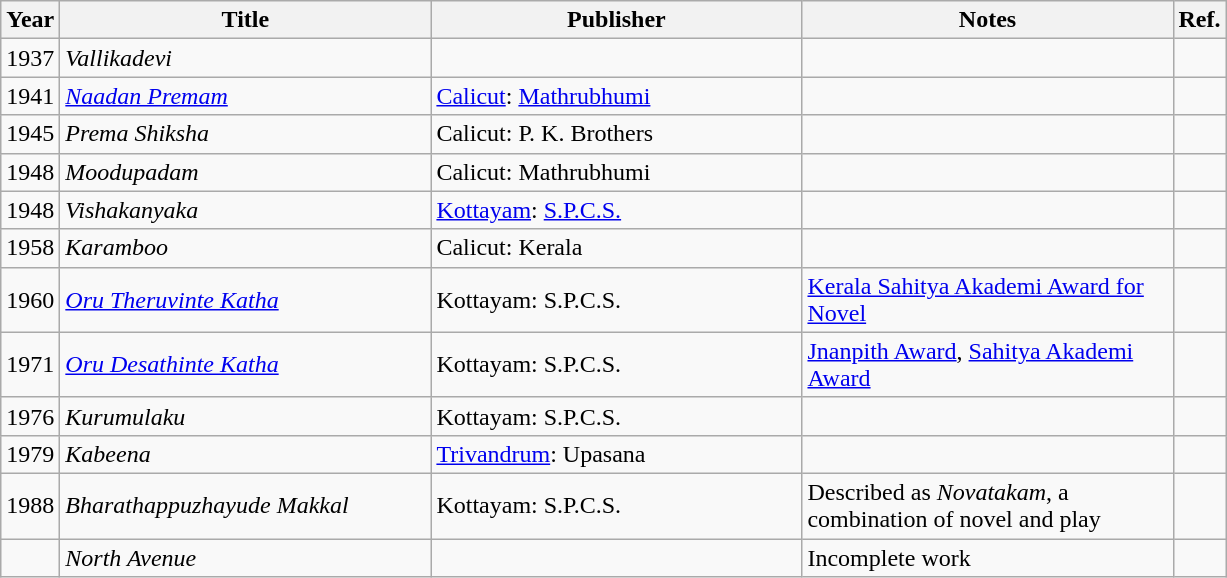<table class="wikitable">
<tr>
<th>Year</th>
<th ! style=width:15em>Title</th>
<th ! style=width:15em>Publisher</th>
<th ! style=width:15em>Notes</th>
<th>Ref.</th>
</tr>
<tr>
<td>1937</td>
<td><em>Vallikadevi</em></td>
<td></td>
<td></td>
<td></td>
</tr>
<tr>
<td>1941</td>
<td><em><a href='#'>Naadan Premam</a></em></td>
<td><a href='#'>Calicut</a>: <a href='#'>Mathrubhumi</a></td>
<td></td>
<td></td>
</tr>
<tr>
<td>1945</td>
<td><em>Prema Shiksha</em></td>
<td>Calicut: P. K. Brothers</td>
<td></td>
<td></td>
</tr>
<tr>
<td>1948</td>
<td><em>Moodupadam</em></td>
<td>Calicut: Mathrubhumi</td>
<td></td>
<td></td>
</tr>
<tr>
<td>1948</td>
<td><em>Vishakanyaka</em></td>
<td><a href='#'>Kottayam</a>: <a href='#'>S.P.C.S.</a></td>
<td></td>
<td></td>
</tr>
<tr>
<td>1958</td>
<td><em>Karamboo</em></td>
<td>Calicut: Kerala</td>
<td></td>
<td></td>
</tr>
<tr>
<td>1960</td>
<td><em><a href='#'>Oru Theruvinte Katha</a></em></td>
<td>Kottayam: S.P.C.S.</td>
<td><a href='#'>Kerala Sahitya Akademi Award for Novel</a></td>
<td></td>
</tr>
<tr>
<td>1971</td>
<td><em><a href='#'>Oru Desathinte Katha</a></em></td>
<td>Kottayam: S.P.C.S.</td>
<td><a href='#'>Jnanpith Award</a>, <a href='#'>Sahitya Akademi Award</a></td>
<td></td>
</tr>
<tr>
<td>1976</td>
<td><em>Kurumulaku</em></td>
<td>Kottayam: S.P.C.S.</td>
<td></td>
<td></td>
</tr>
<tr>
<td>1979</td>
<td><em>Kabeena</em></td>
<td><a href='#'>Trivandrum</a>: Upasana</td>
<td></td>
<td></td>
</tr>
<tr>
<td>1988</td>
<td><em>Bharathappuzhayude Makkal</em></td>
<td>Kottayam: S.P.C.S.</td>
<td>Described as <em>Novatakam</em>, a combination of novel and play</td>
<td></td>
</tr>
<tr>
<td></td>
<td><em>North Avenue</em></td>
<td></td>
<td>Incomplete work</td>
<td></td>
</tr>
</table>
